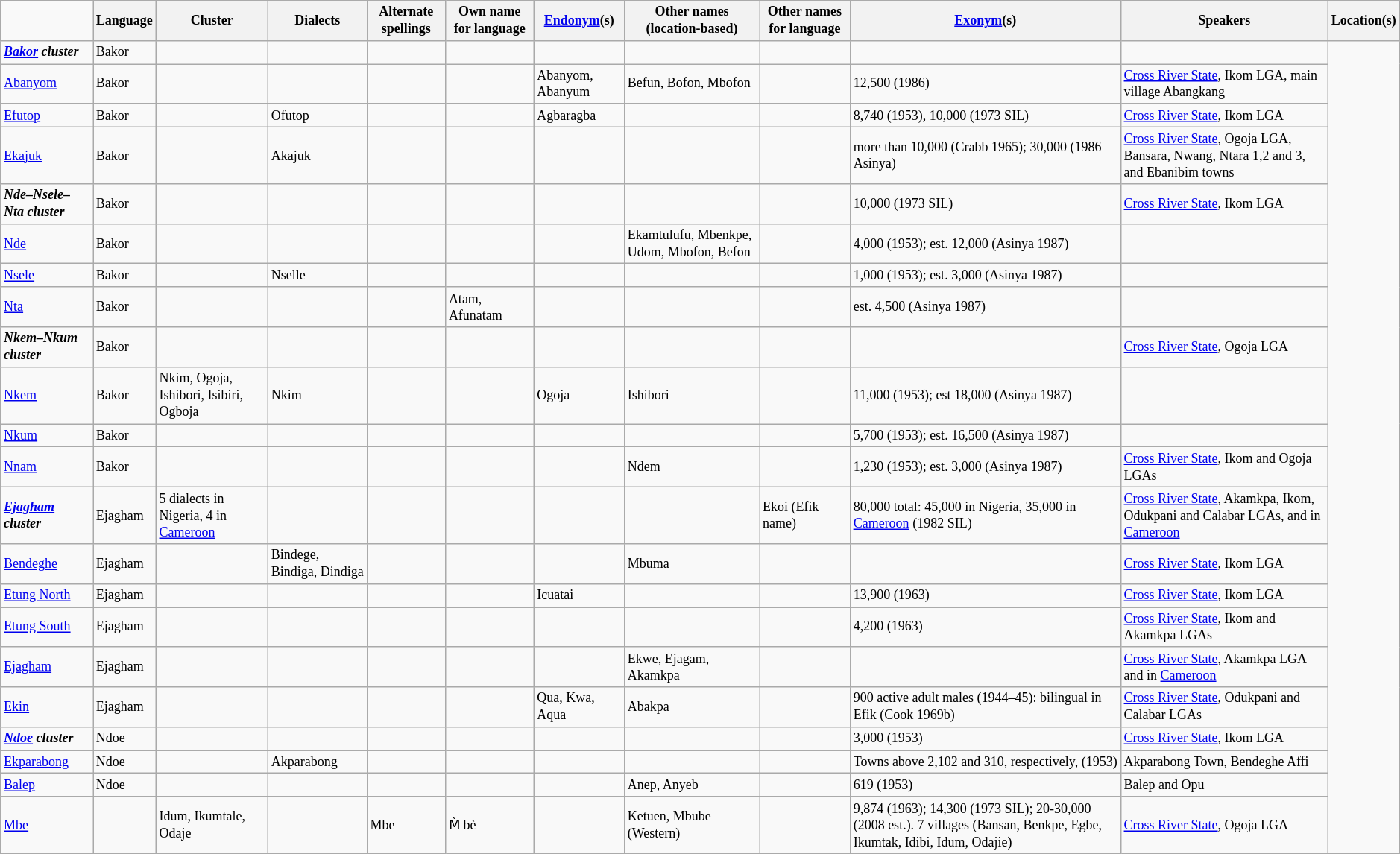<table class="wikitable sortable"  style="font-size: 75%">
<tr>
<td></td>
<th>Language</th>
<th>Cluster</th>
<th>Dialects</th>
<th>Alternate spellings</th>
<th>Own name for language</th>
<th><a href='#'>Endonym</a>(s)</th>
<th>Other names (location-based)</th>
<th>Other names for language</th>
<th><a href='#'>Exonym</a>(s)</th>
<th>Speakers</th>
<th>Location(s)</th>
</tr>
<tr>
<td><strong><em><a href='#'>Bakor</a> cluster</em></strong></td>
<td>Bakor</td>
<td></td>
<td></td>
<td></td>
<td></td>
<td></td>
<td></td>
<td></td>
<td></td>
<td></td>
</tr>
<tr>
<td><a href='#'>Abanyom</a></td>
<td>Bakor</td>
<td></td>
<td></td>
<td></td>
<td></td>
<td>Abanyom, Abanyum</td>
<td>Befun, Bofon, Mbofon</td>
<td></td>
<td>12,500 (1986)</td>
<td><a href='#'>Cross River State</a>, Ikom LGA, main village Abangkang</td>
</tr>
<tr>
<td><a href='#'>Efutop</a></td>
<td>Bakor</td>
<td></td>
<td>Ofutop</td>
<td></td>
<td></td>
<td>Agbaragba</td>
<td></td>
<td></td>
<td>8,740 (1953), 10,000 (1973 SIL)</td>
<td><a href='#'>Cross River State</a>, Ikom LGA</td>
</tr>
<tr>
<td><a href='#'>Ekajuk</a></td>
<td>Bakor</td>
<td></td>
<td>Akajuk</td>
<td></td>
<td></td>
<td></td>
<td></td>
<td></td>
<td>more than 10,000 (Crabb 1965); 30,000 (1986 Asinya)</td>
<td><a href='#'>Cross River State</a>, Ogoja LGA, Bansara, Nwang, Ntara 1,2 and 3, and Ebanibim towns</td>
</tr>
<tr>
<td><strong><em>Nde–Nsele–Nta cluster</em></strong></td>
<td>Bakor</td>
<td></td>
<td></td>
<td></td>
<td></td>
<td></td>
<td></td>
<td></td>
<td>10,000 (1973 SIL)</td>
<td><a href='#'>Cross River State</a>, Ikom LGA</td>
</tr>
<tr>
<td><a href='#'>Nde</a></td>
<td>Bakor</td>
<td></td>
<td></td>
<td></td>
<td></td>
<td></td>
<td>Ekamtulufu, Mbenkpe, Udom, Mbofon, Befon</td>
<td></td>
<td>4,000 (1953); est. 12,000 (Asinya 1987)</td>
<td></td>
</tr>
<tr>
<td><a href='#'>Nsele</a></td>
<td>Bakor</td>
<td></td>
<td>Nselle</td>
<td></td>
<td></td>
<td></td>
<td></td>
<td></td>
<td>1,000 (1953); est. 3,000 (Asinya 1987)</td>
<td></td>
</tr>
<tr>
<td><a href='#'>Nta</a></td>
<td>Bakor</td>
<td></td>
<td></td>
<td></td>
<td>Atam, Afunatam</td>
<td></td>
<td></td>
<td></td>
<td>est. 4,500 (Asinya 1987)</td>
<td></td>
</tr>
<tr>
<td><strong><em>Nkem–Nkum cluster</em></strong></td>
<td>Bakor</td>
<td></td>
<td></td>
<td></td>
<td></td>
<td></td>
<td></td>
<td></td>
<td></td>
<td><a href='#'>Cross River State</a>, Ogoja LGA</td>
</tr>
<tr>
<td><a href='#'>Nkem</a></td>
<td>Bakor</td>
<td>Nkim, Ogoja, Ishibori, Isibiri, Ogboja</td>
<td>Nkim</td>
<td></td>
<td></td>
<td>Ogoja</td>
<td>Ishibori</td>
<td></td>
<td>11,000 (1953); est 18,000 (Asinya 1987)</td>
<td></td>
</tr>
<tr>
<td><a href='#'>Nkum</a></td>
<td>Bakor</td>
<td></td>
<td></td>
<td></td>
<td></td>
<td></td>
<td></td>
<td></td>
<td>5,700 (1953); est. 16,500 (Asinya 1987)</td>
<td></td>
</tr>
<tr>
<td><a href='#'>Nnam</a></td>
<td>Bakor</td>
<td></td>
<td></td>
<td></td>
<td></td>
<td></td>
<td>Ndem</td>
<td></td>
<td>1,230 (1953); est. 3,000 (Asinya 1987)</td>
<td><a href='#'>Cross River State</a>, Ikom and Ogoja LGAs</td>
</tr>
<tr>
<td><strong><em><a href='#'>Ejagham</a> cluster</em></strong></td>
<td>Ejagham</td>
<td>5 dialects in Nigeria, 4 in <a href='#'>Cameroon</a></td>
<td></td>
<td></td>
<td></td>
<td></td>
<td></td>
<td>Ekoi (Efik name)</td>
<td>80,000 total: 45,000 in Nigeria, 35,000 in <a href='#'>Cameroon</a> (1982 SIL)</td>
<td><a href='#'>Cross River State</a>, Akamkpa, Ikom, Odukpani and Calabar LGAs, and in <a href='#'>Cameroon</a></td>
</tr>
<tr>
<td><a href='#'>Bendeghe</a></td>
<td>Ejagham</td>
<td></td>
<td>Bindege, Bindiga, Dindiga</td>
<td></td>
<td></td>
<td></td>
<td>Mbuma</td>
<td></td>
<td></td>
<td><a href='#'>Cross River State</a>, Ikom LGA</td>
</tr>
<tr>
<td><a href='#'>Etung North</a></td>
<td>Ejagham</td>
<td></td>
<td></td>
<td></td>
<td></td>
<td>Icuatai</td>
<td></td>
<td></td>
<td>13,900 (1963)</td>
<td><a href='#'>Cross River State</a>, Ikom LGA</td>
</tr>
<tr>
<td><a href='#'>Etung South</a></td>
<td>Ejagham</td>
<td></td>
<td></td>
<td></td>
<td></td>
<td></td>
<td></td>
<td></td>
<td>4,200 (1963)</td>
<td><a href='#'>Cross River State</a>, Ikom and Akamkpa LGAs</td>
</tr>
<tr>
<td><a href='#'>Ejagham</a></td>
<td>Ejagham</td>
<td></td>
<td></td>
<td></td>
<td></td>
<td></td>
<td>Ekwe, Ejagam, Akamkpa</td>
<td></td>
<td></td>
<td><a href='#'>Cross River State</a>, Akamkpa LGA and in <a href='#'>Cameroon</a></td>
</tr>
<tr>
<td><a href='#'>Ekin</a></td>
<td>Ejagham</td>
<td></td>
<td></td>
<td></td>
<td></td>
<td>Qua, Kwa, Aqua</td>
<td>Abakpa</td>
<td></td>
<td>900 active adult males (1944–45): bilingual in Efik (Cook 1969b)</td>
<td><a href='#'>Cross River State</a>, Odukpani and Calabar LGAs</td>
</tr>
<tr>
<td><strong><em><a href='#'>Ndoe</a> cluster</em></strong></td>
<td>Ndoe</td>
<td></td>
<td></td>
<td></td>
<td></td>
<td></td>
<td></td>
<td></td>
<td>3,000 (1953)</td>
<td><a href='#'>Cross River State</a>, Ikom LGA</td>
</tr>
<tr>
<td><a href='#'>Ekparabong</a></td>
<td>Ndoe</td>
<td></td>
<td>Akparabong</td>
<td></td>
<td></td>
<td></td>
<td></td>
<td></td>
<td>Towns above 2,102 and 310, respectively, (1953)</td>
<td>Akparabong Town, Bendeghe Affi</td>
</tr>
<tr>
<td><a href='#'>Balep</a></td>
<td>Ndoe</td>
<td></td>
<td></td>
<td></td>
<td></td>
<td></td>
<td>Anep, Anyeb</td>
<td></td>
<td>619 (1953)</td>
<td>Balep and Opu</td>
</tr>
<tr>
<td><a href='#'>Mbe</a></td>
<td></td>
<td>Idum, Ikumtale, Odaje</td>
<td></td>
<td>Mbe</td>
<td>M̀ bè</td>
<td></td>
<td>Ketuen, Mbube (Western)</td>
<td></td>
<td>9,874 (1963); 14,300 (1973 SIL); 20-30,000 (2008 est.). 7 villages (Bansan, Benkpe, Egbe, Ikumtak, Idibi, Idum, Odajie)</td>
<td><a href='#'>Cross River State</a>, Ogoja LGA</td>
</tr>
</table>
